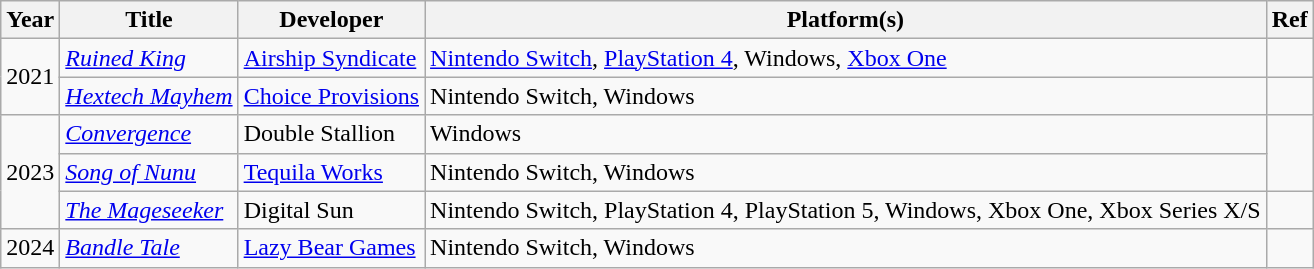<table class="wikitable">
<tr>
<th>Year</th>
<th>Title</th>
<th>Developer</th>
<th>Platform(s)</th>
<th>Ref</th>
</tr>
<tr>
<td rowspan="2">2021</td>
<td><em><a href='#'>Ruined King</a></em></td>
<td><a href='#'>Airship Syndicate</a></td>
<td><a href='#'>Nintendo Switch</a>, <a href='#'>PlayStation 4</a>, Windows, <a href='#'>Xbox One</a></td>
<td></td>
</tr>
<tr>
<td><em><a href='#'>Hextech Mayhem</a></em></td>
<td><a href='#'>Choice Provisions</a></td>
<td>Nintendo Switch, Windows</td>
<td></td>
</tr>
<tr>
<td rowspan="3">2023</td>
<td><em><a href='#'>Convergence</a></em></td>
<td>Double Stallion</td>
<td>Windows</td>
<td rowspan="2"></td>
</tr>
<tr>
<td><em><a href='#'>Song of Nunu</a></em></td>
<td><a href='#'>Tequila Works</a></td>
<td>Nintendo Switch, Windows</td>
</tr>
<tr>
<td><em><a href='#'>The Mageseeker</a></em></td>
<td>Digital Sun</td>
<td>Nintendo Switch, PlayStation 4, PlayStation 5, Windows, Xbox One, Xbox Series X/S</td>
<td></td>
</tr>
<tr>
<td>2024</td>
<td><em><a href='#'>Bandle Tale</a></em></td>
<td><a href='#'>Lazy Bear Games</a></td>
<td>Nintendo Switch, Windows</td>
<td></td>
</tr>
</table>
